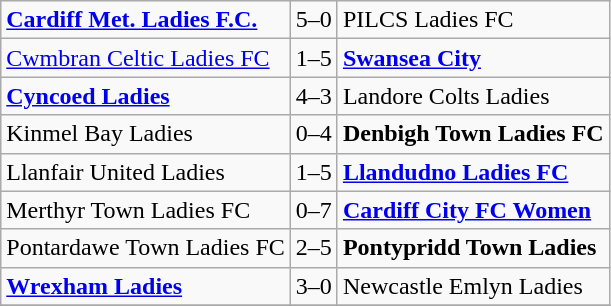<table class="wikitable">
<tr>
<td><strong><a href='#'>Cardiff Met. Ladies F.C.</a></strong></td>
<td>5–0</td>
<td>PILCS Ladies FC</td>
</tr>
<tr>
<td><a href='#'>Cwmbran Celtic Ladies FC</a></td>
<td>1–5</td>
<td><strong><a href='#'>Swansea City</a></strong></td>
</tr>
<tr>
<td><strong><a href='#'>Cyncoed Ladies</a></strong></td>
<td>4–3 </td>
<td>Landore Colts Ladies</td>
</tr>
<tr>
<td>Kinmel Bay Ladies</td>
<td>0–4</td>
<td><strong>Denbigh Town Ladies FC</strong></td>
</tr>
<tr>
<td>Llanfair United Ladies</td>
<td>1–5</td>
<td><strong><a href='#'>Llandudno Ladies FC</a></strong></td>
</tr>
<tr>
<td>Merthyr Town Ladies FC</td>
<td>0–7</td>
<td><strong><a href='#'>Cardiff City FC Women</a></strong></td>
</tr>
<tr>
<td>Pontardawe Town Ladies FC</td>
<td>2–5</td>
<td><strong>Pontypridd Town Ladies</strong></td>
</tr>
<tr>
<td><strong><a href='#'>Wrexham Ladies</a></strong></td>
<td>3–0</td>
<td>Newcastle Emlyn Ladies</td>
</tr>
<tr>
</tr>
</table>
